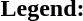<table class="toccolours" style="font-size:100%; white-space:nowrap;">
<tr>
<td><strong>Legend:</strong></td>
</tr>
<tr>
<td></td>
</tr>
<tr>
<td></td>
</tr>
</table>
